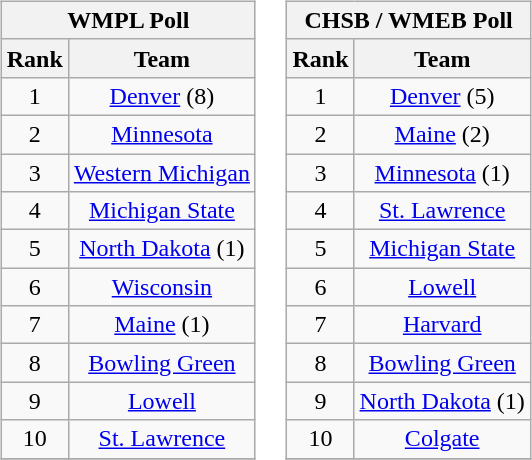<table>
<tr style="vertical-align:top;">
<td><br><table class="wikitable" style="text-align:center;">
<tr>
<th colspan=2><strong>WMPL Poll</strong></th>
</tr>
<tr>
<th>Rank</th>
<th>Team</th>
</tr>
<tr>
<td>1</td>
<td><a href='#'>Denver</a> (8)</td>
</tr>
<tr>
<td>2</td>
<td><a href='#'>Minnesota</a></td>
</tr>
<tr>
<td>3</td>
<td><a href='#'>Western Michigan</a></td>
</tr>
<tr>
<td>4</td>
<td><a href='#'>Michigan State</a></td>
</tr>
<tr>
<td>5</td>
<td><a href='#'>North Dakota</a> (1)</td>
</tr>
<tr>
<td>6</td>
<td><a href='#'>Wisconsin</a></td>
</tr>
<tr>
<td>7</td>
<td><a href='#'>Maine</a> (1)</td>
</tr>
<tr>
<td>8</td>
<td><a href='#'>Bowling Green</a></td>
</tr>
<tr>
<td>9</td>
<td><a href='#'>Lowell</a></td>
</tr>
<tr>
<td>10</td>
<td><a href='#'>St. Lawrence</a></td>
</tr>
<tr>
</tr>
</table>
</td>
<td><br><table class="wikitable" style="text-align:center;">
<tr>
<th colspan=2><strong>CHSB / WMEB Poll</strong></th>
</tr>
<tr>
<th>Rank</th>
<th>Team</th>
</tr>
<tr>
<td>1</td>
<td><a href='#'>Denver</a> (5)</td>
</tr>
<tr>
<td>2</td>
<td><a href='#'>Maine</a> (2)</td>
</tr>
<tr>
<td>3</td>
<td><a href='#'>Minnesota</a> (1)</td>
</tr>
<tr>
<td>4</td>
<td><a href='#'>St. Lawrence</a></td>
</tr>
<tr>
<td>5</td>
<td><a href='#'>Michigan State</a></td>
</tr>
<tr>
<td>6</td>
<td><a href='#'>Lowell</a></td>
</tr>
<tr>
<td>7</td>
<td><a href='#'>Harvard</a></td>
</tr>
<tr>
<td>8</td>
<td><a href='#'>Bowling Green</a></td>
</tr>
<tr>
<td>9</td>
<td><a href='#'>North Dakota</a> (1)</td>
</tr>
<tr>
<td>10</td>
<td><a href='#'>Colgate</a></td>
</tr>
<tr>
</tr>
</table>
</td>
</tr>
</table>
